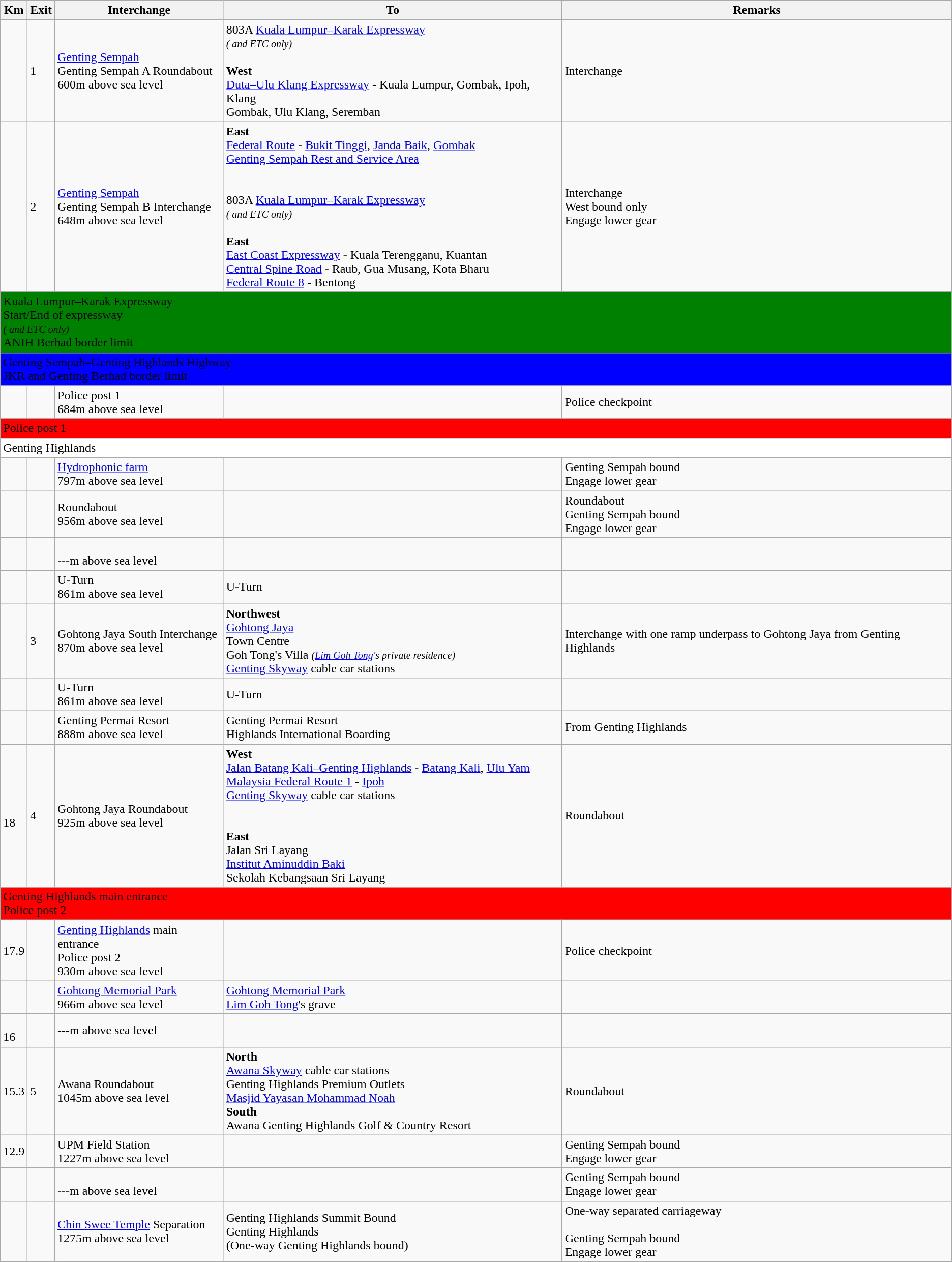<table class="wikitable">
<tr>
<th>Km</th>
<th>Exit</th>
<th>Interchange</th>
<th>To</th>
<th>Remarks</th>
</tr>
<tr>
<td></td>
<td>1</td>
<td><a href='#'>Genting Sempah</a><br>Genting Sempah A Roundabout<br>600m above sea level</td>
<td>803A    <a href='#'>Kuala Lumpur–Karak Expressway</a><br><small><em>( and  ETC only)</em></small><br><br><strong>West</strong><br>   <a href='#'>Duta–Ulu Klang Expressway</a> - Kuala Lumpur, Gombak, Ipoh, Klang<br>   Gombak, Ulu Klang, Seremban</td>
<td>Interchange</td>
</tr>
<tr>
<td></td>
<td>2</td>
<td><a href='#'>Genting Sempah</a><br>Genting Sempah B Interchange<br>648m above sea level</td>
<td><strong>East</strong><br><a href='#'>Federal Route</a>  - <a href='#'>Bukit Tinggi</a>, <a href='#'>Janda Baik</a>, <a href='#'>Gombak</a><br> <a href='#'>Genting Sempah Rest and Service Area</a><br>    <br><br>803A    <a href='#'>Kuala Lumpur–Karak Expressway</a><br><small><em>( and  ETC only)</em></small><br><br><strong>East</strong><br>  <a href='#'>East Coast Expressway</a> - Kuala Terengganu, Kuantan<br> <a href='#'>Central Spine Road</a> - Raub, Gua Musang, Kota Bharu<br> <a href='#'>Federal Route 8</a> - Bentong</td>
<td>Interchange<br>West bound only<br>Engage lower gear</td>
</tr>
<tr>
<td style="width:600px" colspan="6" style="text-align:center" bgcolor="green"><span>   Kuala Lumpur–Karak Expressway<br>Start/End of expressway<br><small><em>( and  ETC only)</em></small><br>ANIH Berhad border limit</span></td>
</tr>
<tr>
<td style="width:600px" colspan="6" style="text-align:center" bgcolor="blue"><span> Genting Sempah–Genting Highlands Highway<br>JKR and Genting Berhad border limit</span></td>
</tr>
<tr>
<td></td>
<td></td>
<td>Police post 1<br>684m above sea level</td>
<td></td>
<td>Police checkpoint</td>
</tr>
<tr>
<td style="width:600px" colspan="6" style="text-align:center" bgcolor="red"><span>Police post 1</span></td>
</tr>
<tr>
<td style="width:600px" colspan="6" style="text-align:center" bgcolor="WHITE"><span>Genting Highlands</span></td>
</tr>
<tr>
<td></td>
<td></td>
<td><a href='#'>Hydrophonic farm</a><br>797m above sea level</td>
<td></td>
<td>Genting Sempah bound<br>Engage lower gear</td>
</tr>
<tr>
<td></td>
<td></td>
<td>Roundabout<br>956m above sea level</td>
<td></td>
<td>Roundabout<br>Genting Sempah bound<br>Engage lower gear</td>
</tr>
<tr>
<td></td>
<td></td>
<td> <br>---m above sea level</td>
<td> </td>
<td></td>
</tr>
<tr>
<td></td>
<td></td>
<td>U-Turn<br>861m above sea level</td>
<td>U-Turn</td>
<td></td>
</tr>
<tr>
<td></td>
<td>3</td>
<td>Gohtong Jaya South Interchange<br>870m above sea level</td>
<td><strong>Northwest</strong><br><a href='#'>Gohtong Jaya</a><br>Town Centre<br>Goh Tong's Villa <em><small>(<a href='#'>Lim Goh Tong</a>'s private residence)</small></em><br><a href='#'>Genting Skyway</a> cable car stations<br></td>
<td>Interchange with one ramp underpass to Gohtong Jaya from Genting Highlands</td>
</tr>
<tr>
<td></td>
<td></td>
<td>U-Turn<br>861m above sea level</td>
<td>U-Turn</td>
<td></td>
</tr>
<tr>
<td></td>
<td></td>
<td>Genting Permai Resort<br>888m above sea level</td>
<td>Genting Permai Resort<br>Highlands International Boarding</td>
<td>From Genting Highlands</td>
</tr>
<tr>
<td><br>18</td>
<td>4</td>
<td>Gohtong Jaya Roundabout<br>925m above sea level</td>
<td><strong>West</strong><br> <a href='#'>Jalan Batang Kali–Genting Highlands</a> - <a href='#'>Batang Kali</a>, <a href='#'>Ulu Yam</a><br> <a href='#'>Malaysia Federal Route 1</a> - <a href='#'>Ipoh</a><br><a href='#'>Genting Skyway</a> cable car stations<br><br><br><strong>East</strong><br>Jalan Sri Layang<br><a href='#'>Institut Aminuddin Baki</a> <br>Sekolah Kebangsaan Sri Layang</td>
<td>Roundabout</td>
</tr>
<tr>
<td style="width:600px" colspan="6" style="text-align:center" bgcolor="red"><span>Genting Highlands main entrance<br>Police post 2</span></td>
</tr>
<tr>
<td>17.9</td>
<td></td>
<td><a href='#'>Genting Highlands</a> main entrance<br>Police post 2<br>930m above sea level</td>
<td></td>
<td>Police checkpoint</td>
</tr>
<tr>
<td></td>
<td></td>
<td><a href='#'>Gohtong Memorial Park</a><br>966m above sea level</td>
<td><a href='#'>Gohtong Memorial Park</a><br><a href='#'>Lim Goh Tong</a>'s grave<br></td>
<td></td>
</tr>
<tr>
<td><br>16</td>
<td></td>
<td>---m above sea level</td>
<td></td>
<td></td>
</tr>
<tr>
<td>15.3</td>
<td>5</td>
<td>Awana Roundabout<br>1045m above sea level</td>
<td><strong>North</strong><br><a href='#'>Awana Skyway</a> cable car stations<br>Genting Highlands Premium Outlets   <br><a href='#'>Masjid Yayasan Mohammad Noah</a> <br><strong>South</strong><br>Awana Genting Highlands Golf & Country Resort</td>
<td>Roundabout</td>
</tr>
<tr>
<td>12.9</td>
<td></td>
<td>UPM Field Station<br>1227m above sea level</td>
<td></td>
<td>Genting Sempah bound<br>Engage lower gear</td>
</tr>
<tr>
<td></td>
<td></td>
<td> <br>---m above sea level</td>
<td></td>
<td>Genting Sempah bound<br>Engage lower gear</td>
</tr>
<tr>
<td></td>
<td></td>
<td><a href='#'>Chin Swee Temple</a> Separation<br>1275m above sea level</td>
<td>Genting Highlands Summit Bound<br>Genting Highlands<br>(One-way Genting Highlands bound)</td>
<td>One-way separated carriageway<br><br>Genting Sempah bound<br>Engage lower gear</td>
</tr>
</table>
